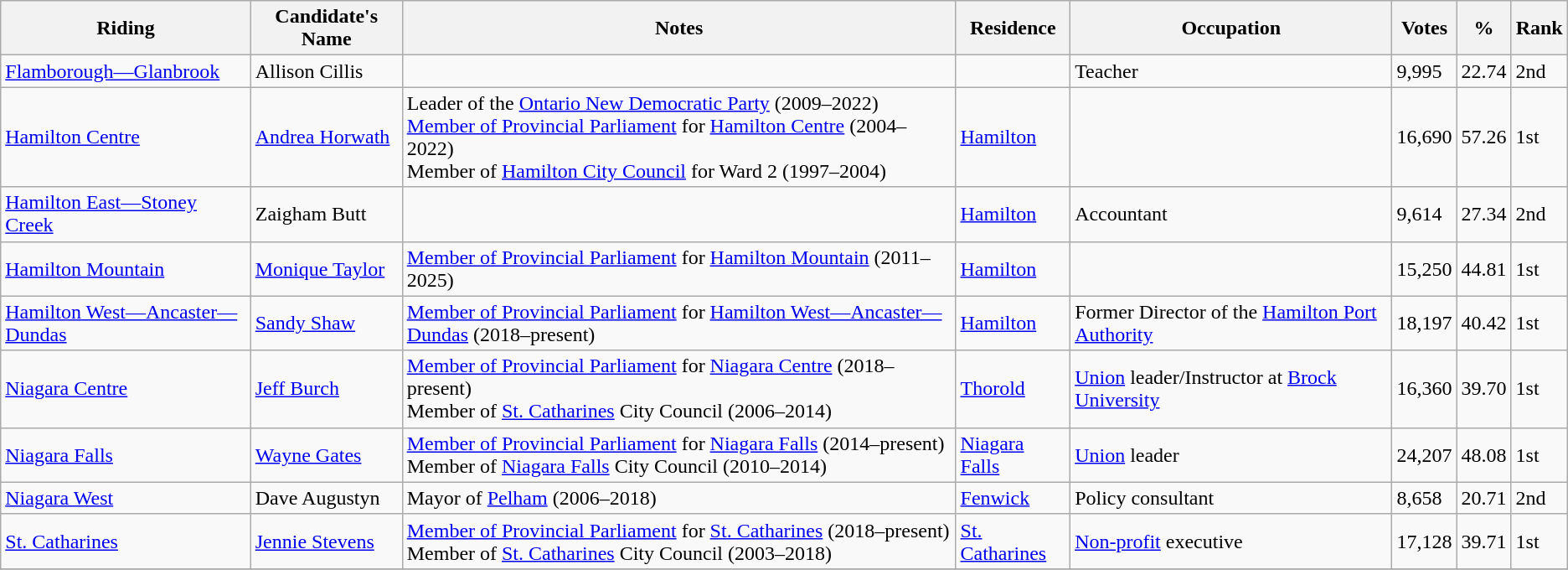<table class="wikitable sortable">
<tr>
<th>Riding<br></th>
<th>Candidate's Name</th>
<th>Notes</th>
<th>Residence</th>
<th>Occupation</th>
<th>Votes</th>
<th>%</th>
<th>Rank</th>
</tr>
<tr>
<td><a href='#'>Flamborough—Glanbrook</a></td>
<td>Allison Cillis</td>
<td></td>
<td></td>
<td>Teacher</td>
<td>9,995</td>
<td>22.74</td>
<td>2nd</td>
</tr>
<tr>
<td><a href='#'>Hamilton Centre</a></td>
<td><a href='#'>Andrea Horwath</a></td>
<td>Leader of the <a href='#'>Ontario New Democratic Party</a> (2009–2022) <br> <a href='#'>Member of Provincial Parliament</a> for <a href='#'>Hamilton Centre</a> (2004–2022) <br> Member of <a href='#'>Hamilton City Council</a> for Ward 2 (1997–2004)</td>
<td><a href='#'>Hamilton</a></td>
<td></td>
<td>16,690</td>
<td>57.26</td>
<td>1st</td>
</tr>
<tr>
<td><a href='#'>Hamilton East—Stoney Creek</a></td>
<td>Zaigham Butt</td>
<td></td>
<td><a href='#'>Hamilton</a></td>
<td>Accountant</td>
<td>9,614</td>
<td>27.34</td>
<td>2nd</td>
</tr>
<tr>
<td><a href='#'>Hamilton Mountain</a></td>
<td><a href='#'>Monique Taylor</a></td>
<td><a href='#'>Member of Provincial Parliament</a> for <a href='#'>Hamilton Mountain</a> (2011–2025)</td>
<td><a href='#'>Hamilton</a></td>
<td></td>
<td>15,250</td>
<td>44.81</td>
<td>1st</td>
</tr>
<tr>
<td><a href='#'>Hamilton West—Ancaster—Dundas</a></td>
<td><a href='#'>Sandy Shaw</a></td>
<td><a href='#'>Member of Provincial Parliament</a> for <a href='#'>Hamilton West—Ancaster—Dundas</a> (2018–present)</td>
<td><a href='#'>Hamilton</a></td>
<td>Former Director of the <a href='#'>Hamilton Port Authority</a></td>
<td>18,197</td>
<td>40.42</td>
<td>1st</td>
</tr>
<tr>
<td><a href='#'>Niagara Centre</a></td>
<td><a href='#'>Jeff Burch</a></td>
<td><a href='#'>Member of Provincial Parliament</a> for <a href='#'>Niagara Centre</a> (2018–present) <br> Member of <a href='#'>St. Catharines</a> City Council (2006–2014)</td>
<td><a href='#'>Thorold</a></td>
<td><a href='#'>Union</a> leader/Instructor at <a href='#'>Brock University</a></td>
<td>16,360</td>
<td>39.70</td>
<td>1st</td>
</tr>
<tr>
<td><a href='#'>Niagara Falls</a></td>
<td><a href='#'>Wayne Gates</a></td>
<td><a href='#'>Member of Provincial Parliament</a> for <a href='#'>Niagara Falls</a> (2014–present) <br> Member of <a href='#'>Niagara Falls</a> City Council (2010–2014)</td>
<td><a href='#'>Niagara Falls</a></td>
<td><a href='#'>Union</a> leader</td>
<td>24,207</td>
<td>48.08</td>
<td>1st</td>
</tr>
<tr>
<td><a href='#'>Niagara West</a></td>
<td>Dave Augustyn</td>
<td>Mayor of <a href='#'>Pelham</a> (2006–2018)</td>
<td><a href='#'>Fenwick</a></td>
<td>Policy consultant</td>
<td>8,658</td>
<td>20.71</td>
<td>2nd</td>
</tr>
<tr>
<td><a href='#'>St. Catharines</a></td>
<td><a href='#'>Jennie Stevens</a></td>
<td><a href='#'>Member of Provincial Parliament</a> for <a href='#'>St. Catharines</a> (2018–present) <br> Member of <a href='#'>St. Catharines</a> City Council (2003–2018)</td>
<td><a href='#'>St. Catharines</a></td>
<td><a href='#'>Non-profit</a> executive</td>
<td>17,128</td>
<td>39.71</td>
<td>1st</td>
</tr>
<tr>
</tr>
</table>
